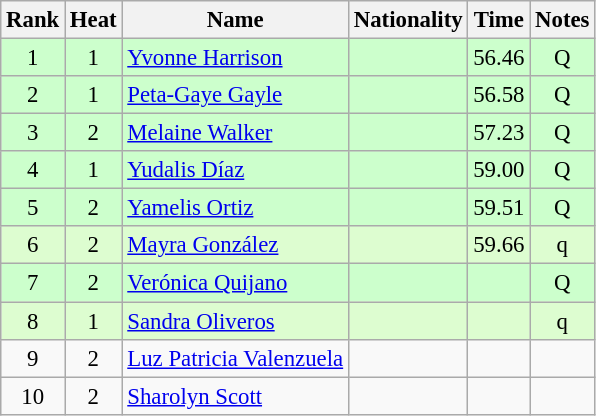<table class="wikitable sortable" style="text-align:center;font-size:95%">
<tr>
<th>Rank</th>
<th>Heat</th>
<th>Name</th>
<th>Nationality</th>
<th>Time</th>
<th>Notes</th>
</tr>
<tr bgcolor=ccffcc>
<td>1</td>
<td>1</td>
<td align=left><a href='#'>Yvonne Harrison</a></td>
<td align=left></td>
<td>56.46</td>
<td>Q</td>
</tr>
<tr bgcolor=ccffcc>
<td>2</td>
<td>1</td>
<td align=left><a href='#'>Peta-Gaye Gayle</a></td>
<td align=left></td>
<td>56.58</td>
<td>Q</td>
</tr>
<tr bgcolor=ccffcc>
<td>3</td>
<td>2</td>
<td align=left><a href='#'>Melaine Walker</a></td>
<td align=left></td>
<td>57.23</td>
<td>Q</td>
</tr>
<tr bgcolor=ccffcc>
<td>4</td>
<td>1</td>
<td align=left><a href='#'>Yudalis Díaz</a></td>
<td align=left></td>
<td>59.00</td>
<td>Q</td>
</tr>
<tr bgcolor=ccffcc>
<td>5</td>
<td>2</td>
<td align=left><a href='#'>Yamelis Ortiz</a></td>
<td align=left></td>
<td>59.51</td>
<td>Q</td>
</tr>
<tr bgcolor=ddffddd>
<td>6</td>
<td>2</td>
<td align=left><a href='#'>Mayra González</a></td>
<td align=left></td>
<td>59.66</td>
<td>q</td>
</tr>
<tr bgcolor=ccffcc>
<td>7</td>
<td>2</td>
<td align=left><a href='#'>Verónica Quijano</a></td>
<td align=left></td>
<td></td>
<td>Q</td>
</tr>
<tr bgcolor=ddffddd>
<td>8</td>
<td>1</td>
<td align=left><a href='#'>Sandra Oliveros</a></td>
<td align=left></td>
<td></td>
<td>q</td>
</tr>
<tr>
<td>9</td>
<td>2</td>
<td align=left><a href='#'>Luz Patricia Valenzuela</a></td>
<td align=left></td>
<td></td>
<td></td>
</tr>
<tr>
<td>10</td>
<td>2</td>
<td align=left><a href='#'>Sharolyn Scott</a></td>
<td align=left></td>
<td></td>
<td></td>
</tr>
</table>
